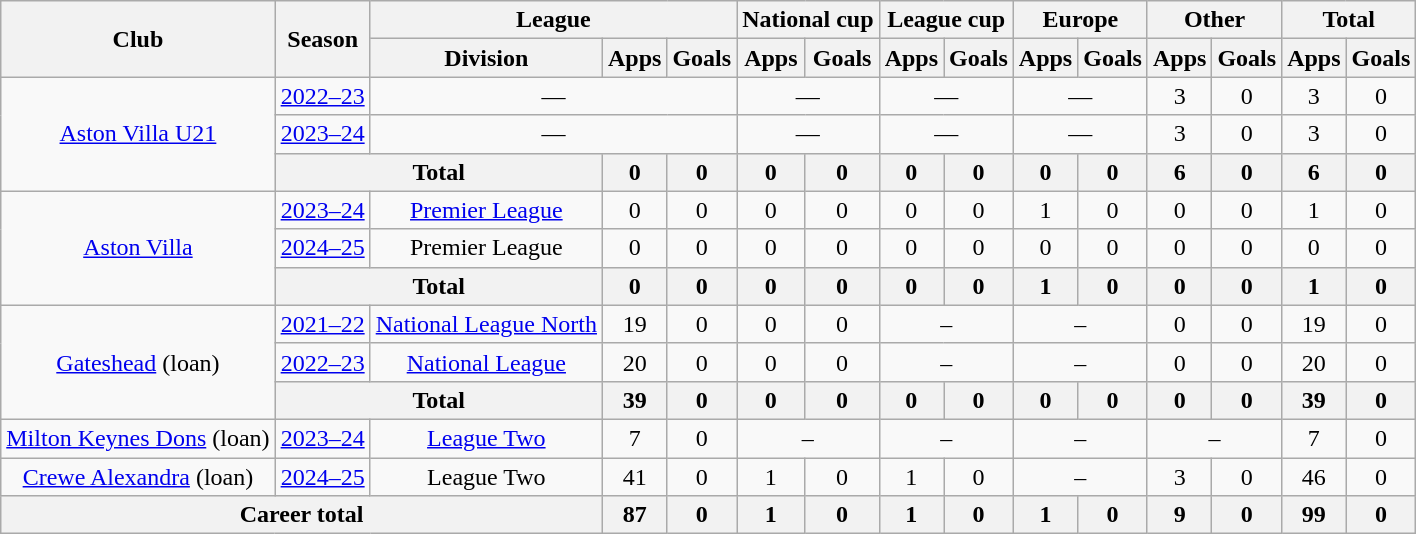<table class=wikitable style=text-align:center>
<tr>
<th rowspan="2">Club</th>
<th rowspan="2">Season</th>
<th colspan="3">League</th>
<th colspan="2">National cup</th>
<th colspan="2">League cup</th>
<th colspan="2">Europe</th>
<th colspan="2">Other</th>
<th colspan="2">Total</th>
</tr>
<tr>
<th>Division</th>
<th>Apps</th>
<th>Goals</th>
<th>Apps</th>
<th>Goals</th>
<th>Apps</th>
<th>Goals</th>
<th>Apps</th>
<th>Goals</th>
<th>Apps</th>
<th>Goals</th>
<th>Apps</th>
<th>Goals</th>
</tr>
<tr>
<td rowspan="3"><a href='#'>Aston Villa U21</a></td>
<td><a href='#'>2022–23</a></td>
<td colspan="3">—</td>
<td colspan="2">—</td>
<td colspan="2">—</td>
<td colspan="2">—</td>
<td>3</td>
<td>0</td>
<td>3</td>
<td>0</td>
</tr>
<tr>
<td><a href='#'>2023–24</a></td>
<td colspan="3">—</td>
<td colspan="2">—</td>
<td colspan="2">—</td>
<td colspan="2">—</td>
<td>3</td>
<td>0</td>
<td>3</td>
<td>0</td>
</tr>
<tr>
<th colspan="2">Total</th>
<th>0</th>
<th>0</th>
<th>0</th>
<th>0</th>
<th>0</th>
<th>0</th>
<th>0</th>
<th>0</th>
<th>6</th>
<th>0</th>
<th>6</th>
<th>0</th>
</tr>
<tr>
<td rowspan="3"><a href='#'>Aston Villa</a></td>
<td><a href='#'>2023–24</a></td>
<td><a href='#'>Premier League</a></td>
<td>0</td>
<td>0</td>
<td>0</td>
<td>0</td>
<td>0</td>
<td>0</td>
<td>1</td>
<td>0</td>
<td>0</td>
<td>0</td>
<td>1</td>
<td>0</td>
</tr>
<tr>
<td><a href='#'>2024–25</a></td>
<td>Premier League</td>
<td>0</td>
<td>0</td>
<td>0</td>
<td>0</td>
<td>0</td>
<td>0</td>
<td>0</td>
<td>0</td>
<td>0</td>
<td>0</td>
<td>0</td>
<td>0</td>
</tr>
<tr>
<th colspan="2">Total</th>
<th>0</th>
<th>0</th>
<th>0</th>
<th>0</th>
<th>0</th>
<th>0</th>
<th>1</th>
<th>0</th>
<th>0</th>
<th>0</th>
<th>1</th>
<th>0</th>
</tr>
<tr>
<td rowspan="3"><a href='#'>Gateshead</a> (loan)</td>
<td><a href='#'>2021–22</a></td>
<td><a href='#'>National League North</a></td>
<td>19</td>
<td>0</td>
<td>0</td>
<td>0</td>
<td colspan="2">–</td>
<td colspan="2">–</td>
<td>0</td>
<td>0</td>
<td>19</td>
<td>0</td>
</tr>
<tr>
<td><a href='#'>2022–23</a></td>
<td><a href='#'>National League</a></td>
<td>20</td>
<td>0</td>
<td>0</td>
<td>0</td>
<td colspan="2">–</td>
<td colspan="2">–</td>
<td>0</td>
<td>0</td>
<td>20</td>
<td>0</td>
</tr>
<tr>
<th colspan="2">Total</th>
<th>39</th>
<th>0</th>
<th>0</th>
<th>0</th>
<th>0</th>
<th>0</th>
<th>0</th>
<th>0</th>
<th>0</th>
<th>0</th>
<th>39</th>
<th>0</th>
</tr>
<tr>
<td><a href='#'>Milton Keynes Dons</a> (loan)</td>
<td><a href='#'>2023–24</a></td>
<td><a href='#'>League Two</a></td>
<td>7</td>
<td>0</td>
<td colspan="2">–</td>
<td colspan="2">–</td>
<td colspan="2">–</td>
<td colspan="2">–</td>
<td>7</td>
<td>0</td>
</tr>
<tr>
<td><a href='#'>Crewe Alexandra</a> (loan)</td>
<td><a href='#'>2024–25</a></td>
<td>League Two</td>
<td>41</td>
<td>0</td>
<td>1</td>
<td>0</td>
<td>1</td>
<td>0</td>
<td colspan="2">–</td>
<td>3</td>
<td>0</td>
<td>46</td>
<td>0</td>
</tr>
<tr>
<th colspan="3">Career total</th>
<th>87</th>
<th>0</th>
<th>1</th>
<th>0</th>
<th>1</th>
<th>0</th>
<th>1</th>
<th>0</th>
<th>9</th>
<th>0</th>
<th>99</th>
<th>0</th>
</tr>
</table>
